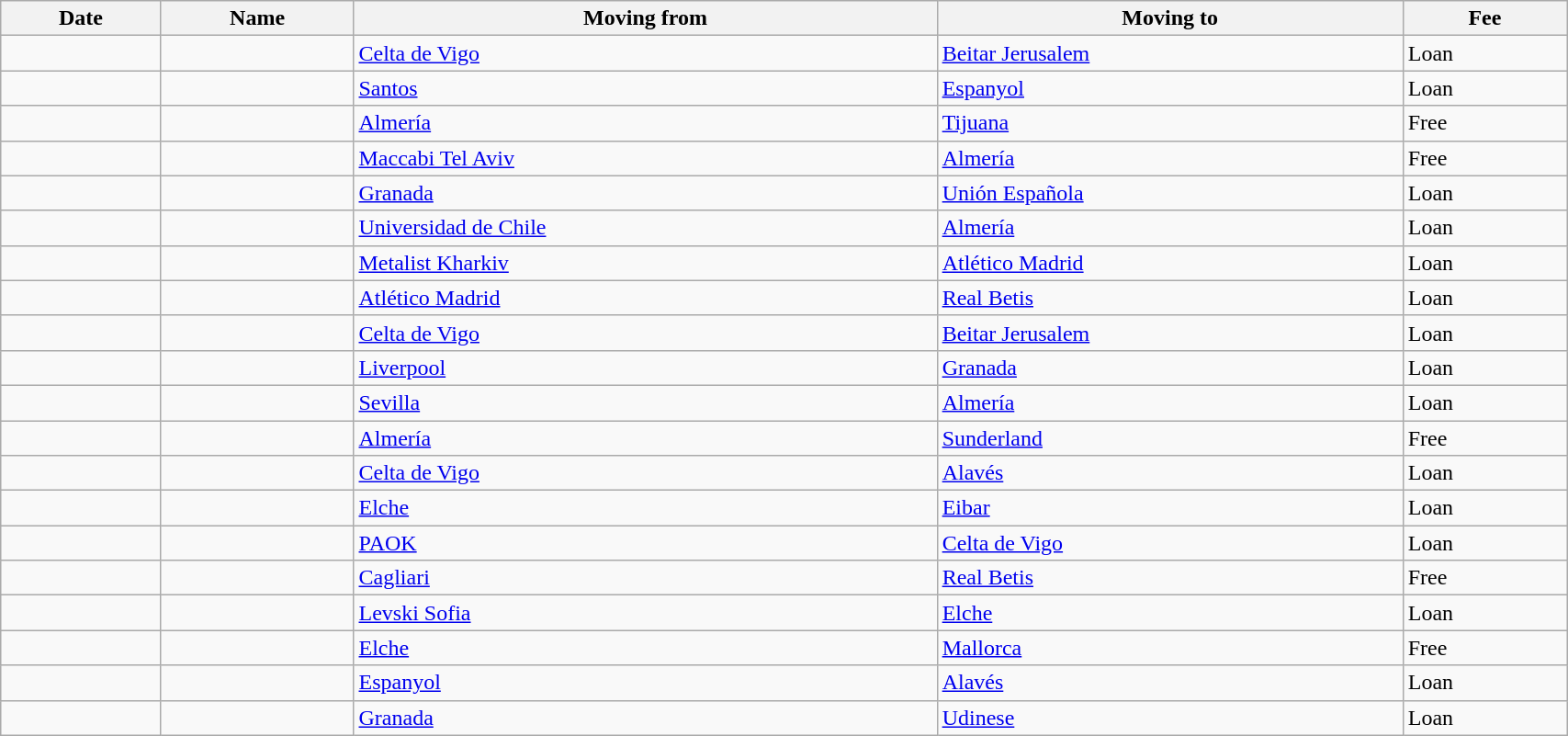<table class="wikitable sortable" width=90%>
<tr>
<th>Date</th>
<th>Name</th>
<th>Moving from</th>
<th>Moving to</th>
<th>Fee</th>
</tr>
<tr>
<td></td>
<td> </td>
<td> <a href='#'>Celta de Vigo</a></td>
<td> <a href='#'>Beitar Jerusalem</a></td>
<td>Loan</td>
</tr>
<tr>
<td></td>
<td> </td>
<td> <a href='#'>Santos</a></td>
<td> <a href='#'>Espanyol</a></td>
<td>Loan</td>
</tr>
<tr>
<td></td>
<td> </td>
<td> <a href='#'>Almería</a></td>
<td> <a href='#'>Tijuana</a></td>
<td>Free</td>
</tr>
<tr>
<td></td>
<td> </td>
<td> <a href='#'>Maccabi Tel Aviv</a></td>
<td> <a href='#'>Almería</a></td>
<td>Free</td>
</tr>
<tr>
<td></td>
<td> </td>
<td> <a href='#'>Granada</a></td>
<td> <a href='#'>Unión Española</a></td>
<td>Loan</td>
</tr>
<tr>
<td></td>
<td> </td>
<td> <a href='#'>Universidad de Chile</a></td>
<td> <a href='#'>Almería</a></td>
<td>Loan</td>
</tr>
<tr>
<td></td>
<td> </td>
<td> <a href='#'>Metalist Kharkiv</a></td>
<td> <a href='#'>Atlético Madrid</a></td>
<td>Loan</td>
</tr>
<tr>
<td></td>
<td> </td>
<td> <a href='#'>Atlético Madrid</a></td>
<td> <a href='#'>Real Betis</a></td>
<td>Loan</td>
</tr>
<tr>
<td></td>
<td> </td>
<td> <a href='#'>Celta de Vigo</a></td>
<td> <a href='#'>Beitar Jerusalem</a></td>
<td>Loan</td>
</tr>
<tr>
<td></td>
<td> </td>
<td> <a href='#'>Liverpool</a></td>
<td> <a href='#'>Granada</a></td>
<td>Loan</td>
</tr>
<tr>
<td></td>
<td> </td>
<td> <a href='#'>Sevilla</a></td>
<td> <a href='#'>Almería</a></td>
<td>Loan</td>
</tr>
<tr>
<td></td>
<td> </td>
<td> <a href='#'>Almería</a></td>
<td> <a href='#'>Sunderland</a></td>
<td>Free</td>
</tr>
<tr>
<td></td>
<td> </td>
<td> <a href='#'>Celta de Vigo</a></td>
<td> <a href='#'>Alavés</a></td>
<td>Loan</td>
</tr>
<tr>
<td></td>
<td> </td>
<td> <a href='#'>Elche</a></td>
<td> <a href='#'>Eibar</a></td>
<td>Loan</td>
</tr>
<tr>
<td></td>
<td> </td>
<td> <a href='#'>PAOK</a></td>
<td> <a href='#'>Celta de Vigo</a></td>
<td>Loan</td>
</tr>
<tr>
<td></td>
<td> </td>
<td> <a href='#'>Cagliari</a></td>
<td> <a href='#'>Real Betis</a></td>
<td>Free</td>
</tr>
<tr>
<td></td>
<td> </td>
<td> <a href='#'>Levski Sofia</a></td>
<td> <a href='#'>Elche</a></td>
<td>Loan</td>
</tr>
<tr>
<td></td>
<td> </td>
<td> <a href='#'>Elche</a></td>
<td> <a href='#'>Mallorca</a></td>
<td>Free</td>
</tr>
<tr>
<td></td>
<td> </td>
<td> <a href='#'>Espanyol</a></td>
<td> <a href='#'>Alavés</a></td>
<td>Loan</td>
</tr>
<tr>
<td></td>
<td> </td>
<td> <a href='#'>Granada</a></td>
<td> <a href='#'>Udinese</a></td>
<td>Loan</td>
</tr>
</table>
